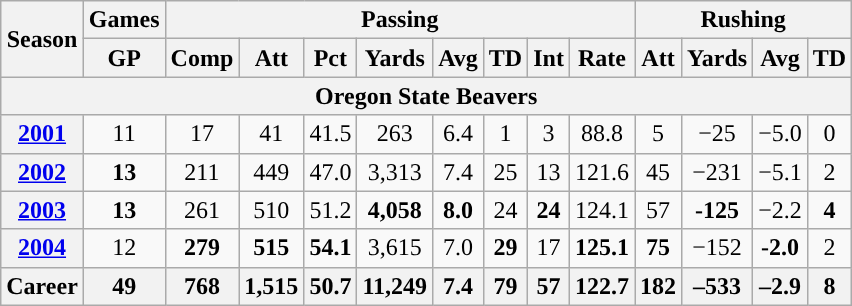<table class="wikitable" style="text-align:center;">
<tr>
<th rowspan="2">Season</th>
<th colspan="1">Games</th>
<th colspan="8">Passing</th>
<th colspan="5">Rushing</th>
</tr>
<tr>
<th>GP</th>
<th>Comp</th>
<th>Att</th>
<th>Pct</th>
<th>Yards</th>
<th>Avg</th>
<th>TD</th>
<th>Int</th>
<th>Rate</th>
<th>Att</th>
<th>Yards</th>
<th>Avg</th>
<th>TD</th>
</tr>
<tr>
<th colspan="15">Oregon State Beavers</th>
</tr>
<tr>
<th><a href='#'>2001</a></th>
<td>11</td>
<td>17</td>
<td>41</td>
<td>41.5</td>
<td>263</td>
<td>6.4</td>
<td>1</td>
<td>3</td>
<td>88.8</td>
<td>5</td>
<td>−25</td>
<td>−5.0</td>
<td>0</td>
</tr>
<tr>
<th><a href='#'>2002</a></th>
<td><strong>13</strong></td>
<td>211</td>
<td>449</td>
<td>47.0</td>
<td>3,313</td>
<td>7.4</td>
<td>25</td>
<td>13</td>
<td>121.6</td>
<td>45</td>
<td>−231</td>
<td>−5.1</td>
<td>2</td>
</tr>
<tr>
<th><a href='#'>2003</a></th>
<td><strong>13</strong></td>
<td>261</td>
<td>510</td>
<td>51.2</td>
<td><strong>4,058</strong></td>
<td><strong>8.0</strong></td>
<td>24</td>
<td><strong>24</strong></td>
<td>124.1</td>
<td>57</td>
<td><strong>-125</strong></td>
<td>−2.2</td>
<td><strong>4</strong></td>
</tr>
<tr>
<th><a href='#'>2004</a></th>
<td>12</td>
<td><strong>279</strong></td>
<td><strong>515</strong></td>
<td><strong>54.1</strong></td>
<td>3,615</td>
<td>7.0</td>
<td><strong>29</strong></td>
<td>17</td>
<td><strong>125.1</strong></td>
<td><strong>75</strong></td>
<td>−152</td>
<td><strong>-2.0</strong></td>
<td>2</td>
</tr>
<tr>
<th>Career</th>
<th>49</th>
<th>768</th>
<th>1,515</th>
<th>50.7</th>
<th>11,249</th>
<th>7.4</th>
<th>79</th>
<th>57</th>
<th>122.7</th>
<th>182</th>
<th>–533</th>
<th>–2.9</th>
<th>8</th>
</tr>
</table>
